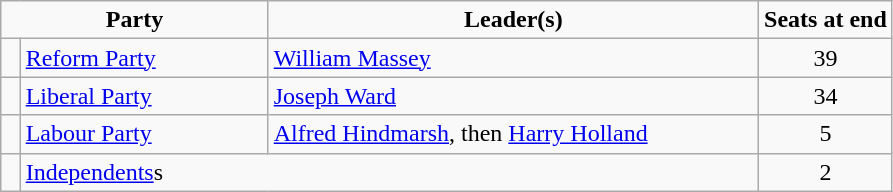<table class="wikitable">
<tr ------------------>
<td width=30% colspan=2 align=center><strong>Party</strong></td>
<td width=55% align=center><strong>Leader(s)</strong></td>
<td width=15% align=center><strong>Seats at end</strong></td>
</tr>
<tr ------------------>
<td></td>
<td><a href='#'>Reform Party</a></td>
<td><a href='#'>William Massey</a></td>
<td align=center>39</td>
</tr>
<tr ------------------>
<td></td>
<td><a href='#'>Liberal Party</a></td>
<td><a href='#'>Joseph Ward</a></td>
<td align=center>34</td>
</tr>
<tr ------------------>
<td></td>
<td><a href='#'>Labour Party</a></td>
<td><a href='#'>Alfred Hindmarsh</a>, then <a href='#'>Harry Holland</a></td>
<td align=center>5</td>
</tr>
<tr ------------------>
<td></td>
<td colspan=2><a href='#'>Independents</a>s</td>
<td align=center>2</td>
</tr>
</table>
